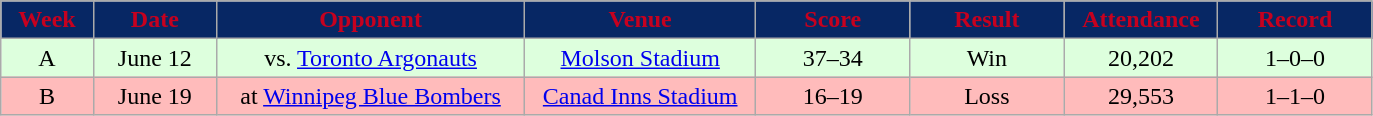<table class="wikitable sortable">
<tr>
<th style="background:#072764; color:#c6011f; width:6%;">Week</th>
<th style="background:#072764; color:#c6011f; width:8%;">Date</th>
<th style="background:#072764; color:#c6011f; width:20%;">Opponent</th>
<th style="background:#072764; color:#c6011f; width:15%;">Venue</th>
<th style="background:#072764; color:#c6011f; width:10%;">Score</th>
<th style="background:#072764; color:#c6011f; width:10%;">Result</th>
<th style="background:#072764; color:#c6011f; width:10%;">Attendance</th>
<th style="background:#072764; color:#c6011f; width:10%;">Record</th>
</tr>
<tr style="text-align:center; background:#dfd;">
<td>A</td>
<td>June 12</td>
<td>vs. <a href='#'>Toronto Argonauts</a></td>
<td><a href='#'>Molson Stadium</a></td>
<td>37–34</td>
<td>Win</td>
<td>20,202</td>
<td>1–0–0</td>
</tr>
<tr style="text-align:center; background:#fbb;">
<td>B</td>
<td>June 19</td>
<td>at <a href='#'>Winnipeg Blue Bombers</a></td>
<td><a href='#'>Canad Inns Stadium</a></td>
<td>16–19</td>
<td>Loss</td>
<td>29,553</td>
<td>1–1–0</td>
</tr>
</table>
